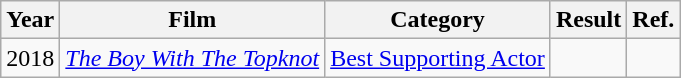<table class="wikitable sortable">
<tr>
<th>Year</th>
<th>Film</th>
<th>Category</th>
<th>Result</th>
<th>Ref.</th>
</tr>
<tr>
<td>2018</td>
<td><em><a href='#'>The Boy With The Topknot</a></em></td>
<td><a href='#'>Best Supporting Actor</a></td>
<td></td>
<td></td>
</tr>
</table>
